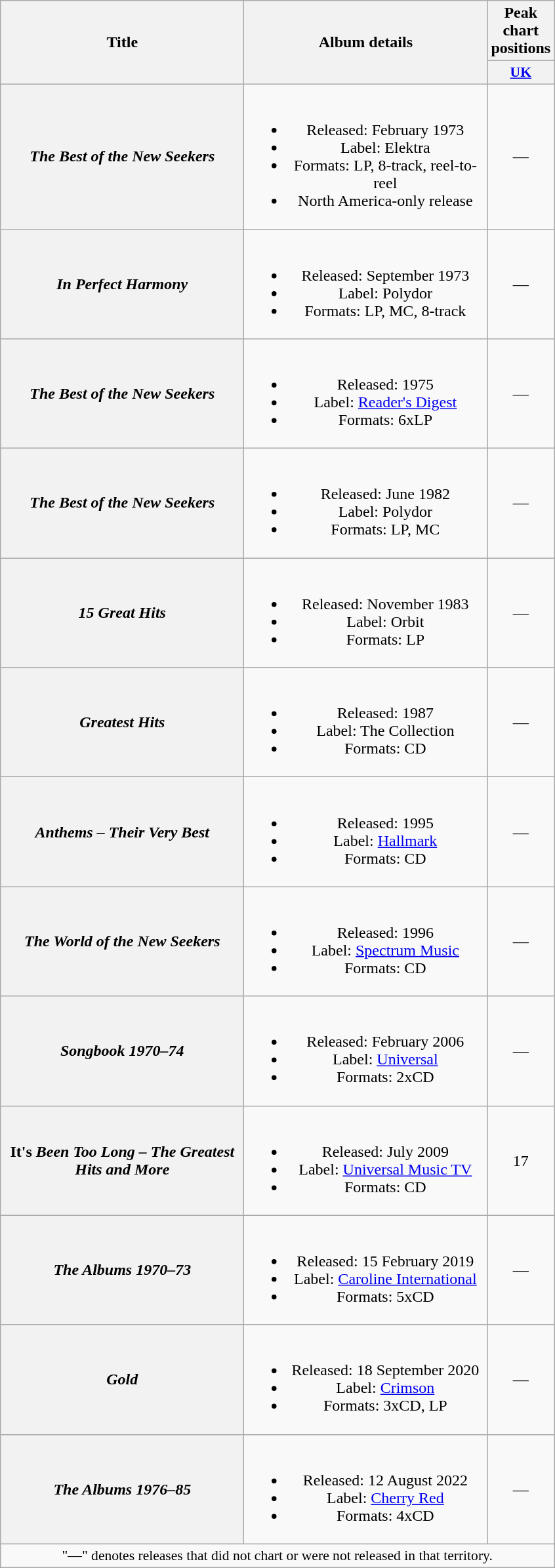<table class="wikitable plainrowheaders" style="text-align:center;">
<tr>
<th rowspan="2" scope="col" style="width:15em;">Title</th>
<th rowspan="2" scope="col" style="width:15em;">Album details</th>
<th>Peak chart positions</th>
</tr>
<tr>
<th scope="col" style="width:2em;font-size:90%;"><a href='#'>UK</a><br></th>
</tr>
<tr>
<th scope="row"><em>The Best of the New Seekers</em></th>
<td><br><ul><li>Released: February 1973</li><li>Label: Elektra</li><li>Formats: LP, 8-track, reel-to-reel</li><li>North America-only release</li></ul></td>
<td>—</td>
</tr>
<tr>
<th scope="row"><em>In Perfect Harmony</em></th>
<td><br><ul><li>Released: September 1973</li><li>Label: Polydor</li><li>Formats: LP, MC, 8-track</li></ul></td>
<td>—</td>
</tr>
<tr>
<th scope="row"><em>The Best of the New Seekers</em></th>
<td><br><ul><li>Released: 1975</li><li>Label: <a href='#'>Reader's Digest</a></li><li>Formats: 6xLP</li></ul></td>
<td>—</td>
</tr>
<tr>
<th scope="row"><em>The Best of the New Seekers</em></th>
<td><br><ul><li>Released: June 1982</li><li>Label: Polydor</li><li>Formats: LP, MC</li></ul></td>
<td>—</td>
</tr>
<tr>
<th scope="row"><em>15 Great Hits</em></th>
<td><br><ul><li>Released: November 1983</li><li>Label: Orbit</li><li>Formats: LP</li></ul></td>
<td>—</td>
</tr>
<tr>
<th scope="row"><em>Greatest Hits</em></th>
<td><br><ul><li>Released: 1987</li><li>Label: The Collection</li><li>Formats: CD</li></ul></td>
<td>—</td>
</tr>
<tr>
<th scope="row"><em>Anthems – Their Very Best</em></th>
<td><br><ul><li>Released: 1995</li><li>Label: <a href='#'>Hallmark</a></li><li>Formats: CD</li></ul></td>
<td>—</td>
</tr>
<tr>
<th scope="row"><em>The World of the New Seekers</em></th>
<td><br><ul><li>Released: 1996</li><li>Label: <a href='#'>Spectrum Music</a></li><li>Formats: CD</li></ul></td>
<td>—</td>
</tr>
<tr>
<th scope="row"><em>Songbook 1970–74</em></th>
<td><br><ul><li>Released: February 2006</li><li>Label: <a href='#'>Universal</a></li><li>Formats: 2xCD</li></ul></td>
<td>—</td>
</tr>
<tr>
<th scope="row">It's <em>Been Too Long – The Greatest Hits and More</em></th>
<td><br><ul><li>Released: July 2009</li><li>Label: <a href='#'>Universal Music TV</a></li><li>Formats: CD</li></ul></td>
<td>17</td>
</tr>
<tr>
<th scope="row"><em>The Albums 1970–73</em></th>
<td><br><ul><li>Released: 15 February 2019</li><li>Label: <a href='#'>Caroline International</a></li><li>Formats: 5xCD</li></ul></td>
<td>—</td>
</tr>
<tr>
<th scope="row"><em>Gold</em></th>
<td><br><ul><li>Released: 18 September 2020</li><li>Label: <a href='#'>Crimson</a></li><li>Formats: 3xCD, LP</li></ul></td>
<td>—</td>
</tr>
<tr>
<th scope="row"><em>The Albums 1976–85</em></th>
<td><br><ul><li>Released: 12 August 2022</li><li>Label: <a href='#'>Cherry Red</a></li><li>Formats: 4xCD</li></ul></td>
<td>—</td>
</tr>
<tr>
<td colspan="3" style="font-size:90%">"—" denotes releases that did not chart or were not released in that territory.</td>
</tr>
</table>
